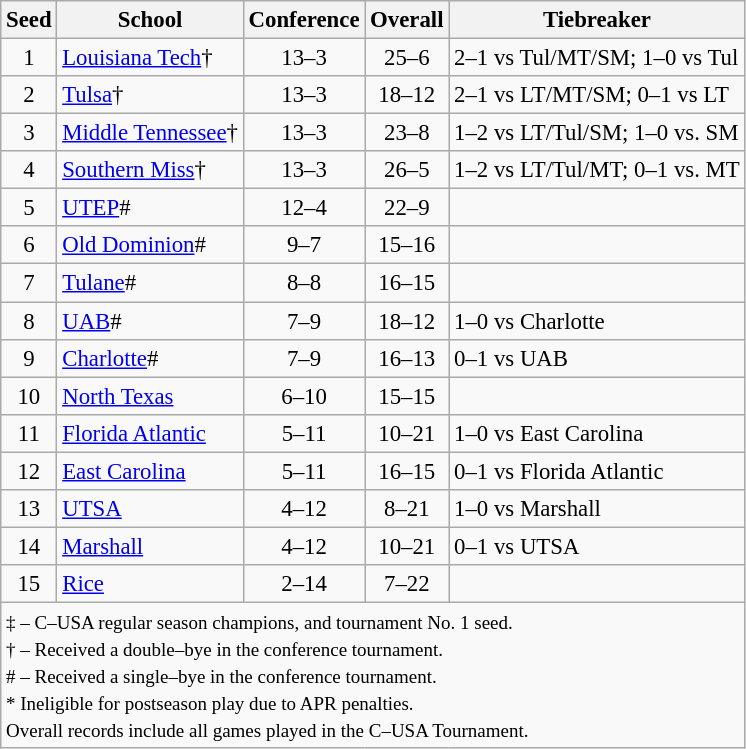<table class="wikitable" style="white-space:nowrap; font-size:95%; text-align:center">
<tr>
<th>Seed</th>
<th>School</th>
<th>Conference</th>
<th>Overall</th>
<th>Tiebreaker</th>
</tr>
<tr>
<td>1</td>
<td align=left><a href='#'>Louisiana Tech</a>†</td>
<td>13–3</td>
<td>25–6</td>
<td align=left>2–1 vs Tul/MT/SM; 1–0 vs Tul</td>
</tr>
<tr>
<td>2</td>
<td align=left><a href='#'>Tulsa</a>†</td>
<td>13–3</td>
<td>18–12</td>
<td align=left>2–1 vs LT/MT/SM; 0–1 vs LT</td>
</tr>
<tr>
<td>3</td>
<td align=left><a href='#'>Middle Tennessee</a>†</td>
<td>13–3</td>
<td>23–8</td>
<td align=left>1–2 vs LT/Tul/SM; 1–0 vs. SM</td>
</tr>
<tr>
<td>4</td>
<td align=left><a href='#'>Southern Miss</a>†</td>
<td>13–3</td>
<td>26–5</td>
<td align=left>1–2 vs LT/Tul/MT; 0–1 vs. MT</td>
</tr>
<tr>
<td>5</td>
<td align=left><a href='#'>UTEP</a>#</td>
<td>12–4</td>
<td>22–9</td>
<td></td>
</tr>
<tr>
<td>6</td>
<td align=left><a href='#'>Old Dominion</a>#</td>
<td>9–7</td>
<td>15–16</td>
<td></td>
</tr>
<tr>
<td>7</td>
<td align=left><a href='#'>Tulane</a>#</td>
<td>8–8</td>
<td>16–15</td>
<td></td>
</tr>
<tr>
<td>8</td>
<td align=left><a href='#'>UAB</a>#</td>
<td>7–9</td>
<td>18–12</td>
<td align=left>1–0 vs Charlotte</td>
</tr>
<tr>
<td>9</td>
<td align=left><a href='#'>Charlotte</a>#</td>
<td>7–9</td>
<td>16–13</td>
<td align=left>0–1 vs UAB</td>
</tr>
<tr>
<td>10</td>
<td align=left><a href='#'>North Texas</a></td>
<td>6–10</td>
<td>15–15</td>
<td></td>
</tr>
<tr>
<td>11</td>
<td align=left><a href='#'>Florida Atlantic</a></td>
<td>5–11</td>
<td>10–21</td>
<td align=left>1–0 vs East Carolina</td>
</tr>
<tr>
<td>12</td>
<td align=left><a href='#'>East Carolina</a></td>
<td>5–11</td>
<td>16–15</td>
<td align=left>0–1 vs Florida Atlantic</td>
</tr>
<tr>
<td>13</td>
<td align=left><a href='#'>UTSA</a></td>
<td>4–12</td>
<td>8–21</td>
<td align=left>1–0 vs Marshall</td>
</tr>
<tr>
<td>14</td>
<td align=left><a href='#'>Marshall</a></td>
<td>4–12</td>
<td>10–21</td>
<td align=left>0–1 vs UTSA</td>
</tr>
<tr>
<td>15</td>
<td align=left><a href='#'>Rice</a></td>
<td>2–14</td>
<td>7–22</td>
<td></td>
</tr>
<tr>
<td colspan=5 align=left><small>‡ – C–USA regular season champions, and tournament No. 1 seed.<br>† – Received a double–bye in the conference tournament.<br># – Received a single–bye in the conference tournament.<br>* Ineligible for postseason play due to APR penalties.<br>Overall records include all games played in the C–USA Tournament.</small></td>
</tr>
</table>
